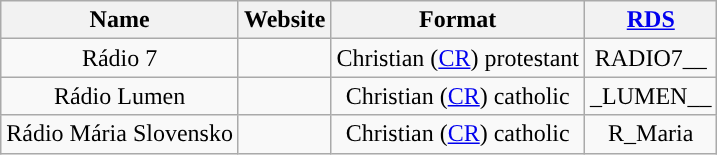<table class="wikitable" style="text-align: center;">
<tr>
<th>Name</th>
<th>Website</th>
<th>Format</th>
<th><a href='#'>RDS</a></th>
</tr>
<tr>
<td>Rádio 7</td>
<td></td>
<td>Christian (<a href='#'>CR</a>) protestant</td>
<td>RADIO7__</td>
</tr>
<tr>
<td>Rádio Lumen</td>
<td></td>
<td>Christian (<a href='#'>CR</a>) catholic</td>
<td>_LUMEN__</td>
</tr>
<tr>
<td>Rádio Mária Slovensko</td>
<td></td>
<td>Christian (<a href='#'>CR</a>) catholic</td>
<td>R_Maria</td>
</tr>
</table>
